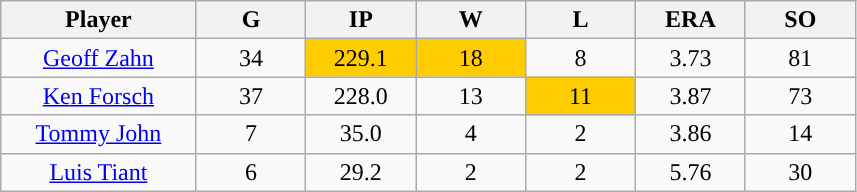<table class="wikitable sortable">
<tr>
<th bgcolor="#DDDDFF" width="16%">Player</th>
<th bgcolor="#DDDDFF" width="9%">G</th>
<th bgcolor="#DDDDFF" width="9%">IP</th>
<th bgcolor="#DDDDFF" width="9%">W</th>
<th bgcolor="#DDDDFF" width="9%">L</th>
<th bgcolor="#DDDDFF" width="9%">ERA</th>
<th bgcolor="#DDDDFF" width="9%">SO</th>
</tr>
<tr align="center">
<td><a href='#'>Geoff Zahn</a></td>
<td>34</td>
<td style="background:#fc0;">229.1</td>
<td style="background:#fc0;">18</td>
<td>8</td>
<td>3.73</td>
<td>81</td>
</tr>
<tr align="center">
<td><a href='#'>Ken Forsch</a></td>
<td>37</td>
<td>228.0</td>
<td>13</td>
<td style="background:#fc0;">11</td>
<td>3.87</td>
<td>73</td>
</tr>
<tr align="center">
<td><a href='#'>Tommy John</a></td>
<td>7</td>
<td>35.0</td>
<td>4</td>
<td>2</td>
<td>3.86</td>
<td>14</td>
</tr>
<tr align="center">
<td><a href='#'>Luis Tiant</a></td>
<td>6</td>
<td>29.2</td>
<td>2</td>
<td>2</td>
<td>5.76</td>
<td>30</td>
</tr>
</table>
